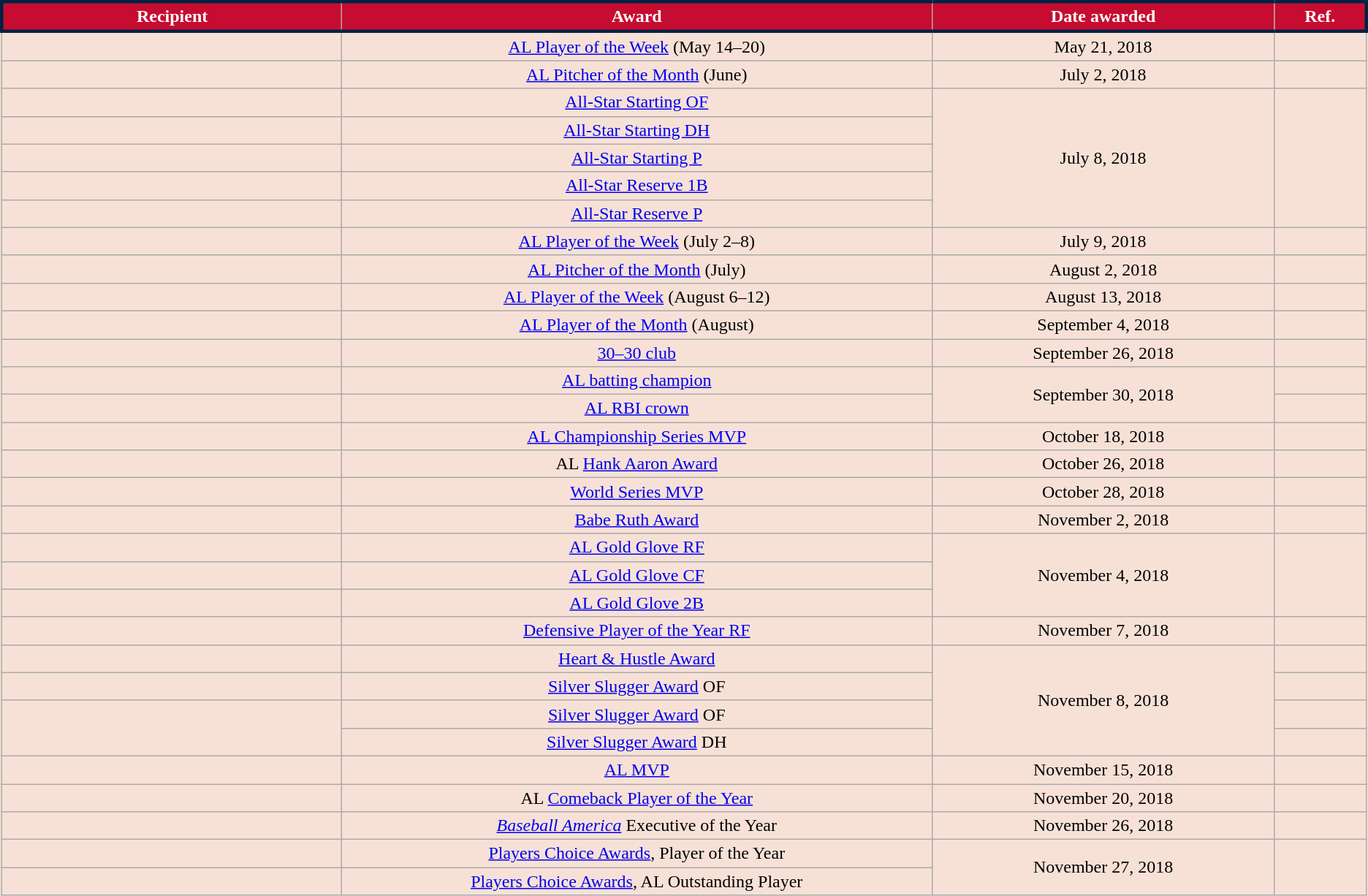<table class="wikitable sortable" style="text-align:center; background:#f7e1d7;">
<tr>
<th style="background:#c60c30; color:#FFF; border-top: 3px solid #024; border-bottom: 3px solid #024; border-left: 3px solid #024;" width="5%">Recipient</th>
<th style="background:#c60c30; color:#FFF; border-top: 3px solid #024; border-bottom: 3px solid #024;" width="9%">Award</th>
<th style="background:#c60c30; color:#FFF; border-top: 3px solid #024; border-bottom: 3px solid #024;" width="5%">Date awarded</th>
<th style="background:#c60c30; color:#FFF; border-top: 3px solid #024; border-bottom: 3px solid #024; border-right: 3px solid #024;" width="1%" class="unsortable">Ref.</th>
</tr>
<tr>
<td></td>
<td><a href='#'>AL Player of the Week</a> (May 14–20)</td>
<td>May 21, 2018</td>
<td></td>
</tr>
<tr>
<td></td>
<td><a href='#'>AL Pitcher of the Month</a> (June)</td>
<td>July 2, 2018</td>
<td></td>
</tr>
<tr>
<td></td>
<td><a href='#'>All-Star Starting OF</a></td>
<td rowspan=5>July 8, 2018</td>
<td rowspan=5></td>
</tr>
<tr>
<td></td>
<td><a href='#'>All-Star Starting DH</a></td>
</tr>
<tr>
<td></td>
<td><a href='#'>All-Star Starting P</a></td>
</tr>
<tr>
<td></td>
<td><a href='#'>All-Star Reserve 1B</a></td>
</tr>
<tr>
<td></td>
<td><a href='#'>All-Star Reserve P</a></td>
</tr>
<tr>
<td></td>
<td><a href='#'>AL Player of the Week</a> (July 2–8)</td>
<td>July 9, 2018</td>
<td></td>
</tr>
<tr>
<td></td>
<td><a href='#'>AL Pitcher of the Month</a> (July)</td>
<td>August 2, 2018</td>
<td></td>
</tr>
<tr>
<td></td>
<td><a href='#'>AL Player of the Week</a> (August 6–12)</td>
<td>August 13, 2018</td>
<td></td>
</tr>
<tr>
<td></td>
<td><a href='#'>AL Player of the Month</a> (August)</td>
<td>September 4, 2018</td>
<td></td>
</tr>
<tr>
<td></td>
<td><a href='#'>30–30 club</a></td>
<td>September 26, 2018</td>
<td></td>
</tr>
<tr>
<td></td>
<td><a href='#'>AL batting champion</a></td>
<td rowspan=2>September 30, 2018</td>
<td></td>
</tr>
<tr>
<td></td>
<td><a href='#'>AL RBI crown</a></td>
<td></td>
</tr>
<tr>
<td></td>
<td><a href='#'>AL Championship Series MVP</a></td>
<td>October 18, 2018</td>
<td></td>
</tr>
<tr>
<td></td>
<td>AL <a href='#'>Hank Aaron Award</a></td>
<td>October 26, 2018</td>
<td></td>
</tr>
<tr>
<td></td>
<td><a href='#'>World Series MVP</a></td>
<td>October 28, 2018</td>
<td></td>
</tr>
<tr>
<td></td>
<td><a href='#'>Babe Ruth Award</a></td>
<td>November 2, 2018</td>
<td></td>
</tr>
<tr>
<td></td>
<td><a href='#'>AL Gold Glove RF</a></td>
<td rowspan=3>November 4, 2018</td>
<td rowspan=3></td>
</tr>
<tr>
<td></td>
<td><a href='#'>AL Gold Glove CF</a></td>
</tr>
<tr>
<td></td>
<td><a href='#'>AL Gold Glove 2B</a></td>
</tr>
<tr>
<td></td>
<td><a href='#'>Defensive Player of the Year RF</a></td>
<td>November 7, 2018</td>
<td></td>
</tr>
<tr>
<td></td>
<td><a href='#'>Heart & Hustle Award</a></td>
<td rowspan=4>November 8, 2018</td>
<td></td>
</tr>
<tr>
<td></td>
<td><a href='#'>Silver Slugger Award</a> OF</td>
<td></td>
</tr>
<tr>
<td rowspan=2></td>
<td><a href='#'>Silver Slugger Award</a> OF</td>
<td></td>
</tr>
<tr>
<td><a href='#'>Silver Slugger Award</a> DH</td>
<td></td>
</tr>
<tr>
<td></td>
<td><a href='#'>AL MVP</a></td>
<td>November 15, 2018</td>
<td></td>
</tr>
<tr>
<td></td>
<td>AL <a href='#'>Comeback Player of the Year</a></td>
<td>November 20, 2018</td>
<td></td>
</tr>
<tr>
<td></td>
<td><em><a href='#'>Baseball America</a></em> Executive of the Year</td>
<td>November 26, 2018</td>
<td></td>
</tr>
<tr>
<td></td>
<td><a href='#'>Players Choice Awards</a>, Player of the Year</td>
<td rowspan=2>November 27, 2018</td>
<td rowspan=2></td>
</tr>
<tr>
<td></td>
<td><a href='#'>Players Choice Awards</a>, AL Outstanding Player</td>
</tr>
</table>
